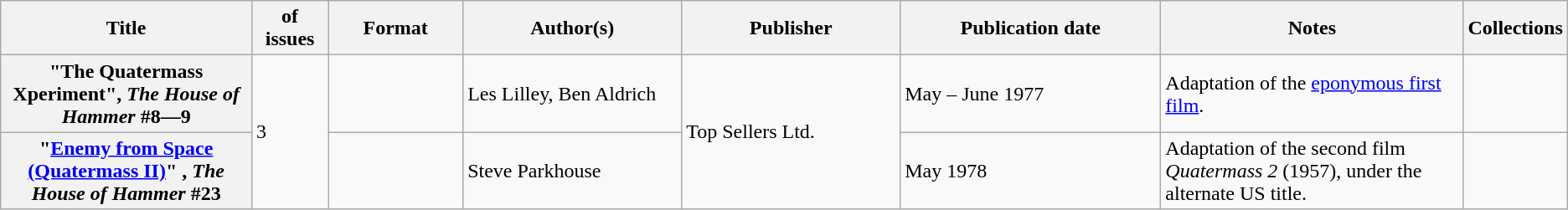<table class="wikitable">
<tr>
<th>Title</th>
<th style="width:40pt"> of issues</th>
<th style="width:75pt">Format</th>
<th style="width:125pt">Author(s)</th>
<th style="width:125pt">Publisher</th>
<th style="width:150pt">Publication date</th>
<th style="width:175pt">Notes</th>
<th>Collections</th>
</tr>
<tr>
<th>"The Quatermass Xperiment", <em>The House of Hammer</em> #8—9</th>
<td rowspan="2">3</td>
<td></td>
<td>Les Lilley, Ben Aldrich</td>
<td rowspan="2">Top Sellers Ltd.</td>
<td>May – June 1977</td>
<td>Adaptation of the <a href='#'>eponymous first film</a>.</td>
<td></td>
</tr>
<tr>
<th>"<a href='#'>Enemy from Space (Quatermass II)</a>" , <em>The House of Hammer</em> #23</th>
<td></td>
<td>Steve Parkhouse</td>
<td>May 1978</td>
<td>Adaptation of the second film <em>Quatermass 2</em> (1957), under the alternate US title.</td>
<td></td>
</tr>
</table>
